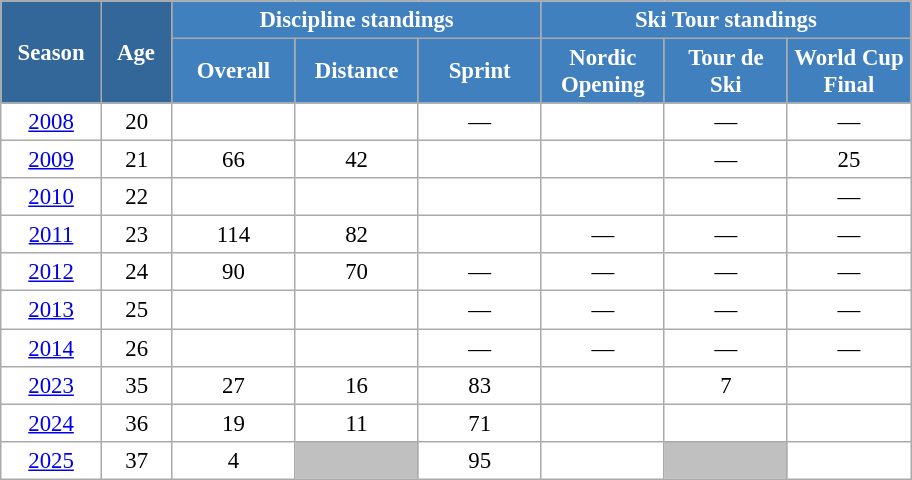<table class="wikitable" style="font-size:95%; text-align:center; border:grey solid 1px; border-collapse:collapse; background:#ffffff;">
<tr>
<th style="background-color:#369; color:white; width:60px;" rowspan="2"> Season </th>
<th style="background-color:#369; color:white; width:40px;" rowspan="2"> Age </th>
<th style="background-color:#4180be; color:white;" colspan="3">Discipline standings</th>
<th style="background-color:#4180be; color:white;" colspan="3">Ski Tour standings</th>
</tr>
<tr>
<th style="background-color:#4180be; color:white; width:75px;">Overall</th>
<th style="background-color:#4180be; color:white; width:75px;">Distance</th>
<th style="background-color:#4180be; color:white; width:75px;">Sprint</th>
<th style="background-color:#4180be; color:white; width:75px;">Nordic<br>Opening</th>
<th style="background-color:#4180be; color:white; width:75px;">Tour de<br>Ski</th>
<th style="background-color:#4180be; color:white; width:75px;">World Cup<br>Final</th>
</tr>
<tr>
<td><a href='#'>2008</a></td>
<td>20</td>
<td></td>
<td></td>
<td>—</td>
<td></td>
<td>—</td>
<td>—</td>
</tr>
<tr>
<td><a href='#'>2009</a></td>
<td>21</td>
<td>66</td>
<td>42</td>
<td></td>
<td></td>
<td>—</td>
<td>25</td>
</tr>
<tr>
<td><a href='#'>2010</a></td>
<td>22</td>
<td></td>
<td></td>
<td></td>
<td></td>
<td></td>
<td>—</td>
</tr>
<tr>
<td><a href='#'>2011</a></td>
<td>23</td>
<td>114</td>
<td>82</td>
<td></td>
<td>—</td>
<td>—</td>
<td>—</td>
</tr>
<tr>
<td><a href='#'>2012</a></td>
<td>24</td>
<td>90</td>
<td>70</td>
<td>—</td>
<td>—</td>
<td>—</td>
<td>—</td>
</tr>
<tr>
<td><a href='#'>2013</a></td>
<td>25</td>
<td></td>
<td></td>
<td>—</td>
<td>—</td>
<td>—</td>
<td>—</td>
</tr>
<tr>
<td><a href='#'>2014</a></td>
<td>26</td>
<td></td>
<td></td>
<td>—</td>
<td>—</td>
<td>—</td>
<td>—</td>
</tr>
<tr>
<td><a href='#'>2023</a></td>
<td>35</td>
<td>27</td>
<td>16</td>
<td>83</td>
<td></td>
<td>7</td>
<td></td>
</tr>
<tr>
<td><a href='#'>2024</a></td>
<td>36</td>
<td>19</td>
<td>11</td>
<td>71</td>
<td></td>
<td></td>
<td></td>
</tr>
<tr>
<td><a href='#'>2025</a></td>
<td>37</td>
<td>4</td>
<td style="background-color: silver;"></td>
<td>95</td>
<td></td>
<td style="background-color: silver;"></td>
<td></td>
</tr>
</table>
